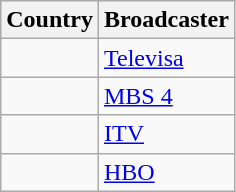<table class="wikitable">
<tr>
<th align=center>Country</th>
<th align=center>Broadcaster</th>
</tr>
<tr>
<td></td>
<td><a href='#'>Televisa</a></td>
</tr>
<tr>
<td></td>
<td><a href='#'>MBS 4</a></td>
</tr>
<tr>
<td></td>
<td><a href='#'>ITV</a></td>
</tr>
<tr>
<td></td>
<td><a href='#'>HBO</a></td>
</tr>
</table>
